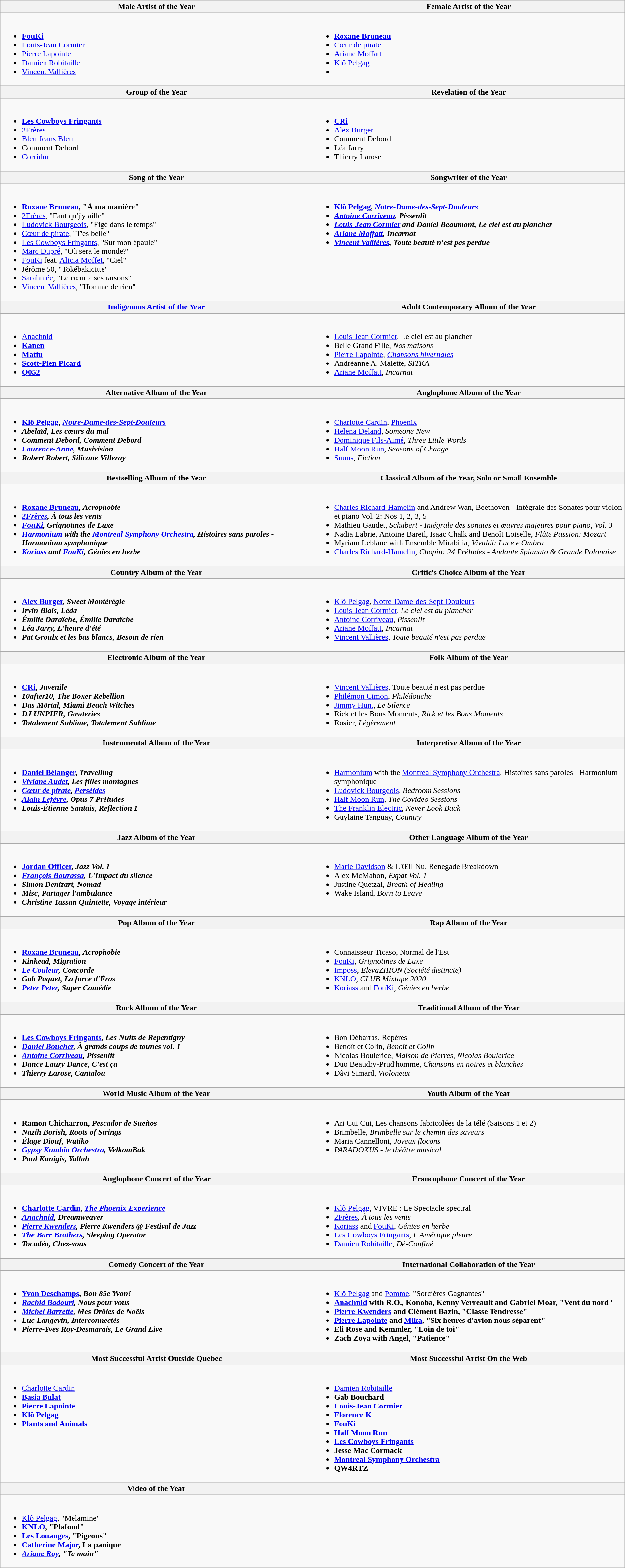<table class=wikitable style="width:100%">
<tr>
<th style="width:50%">Male Artist of the Year</th>
<th style="width:50%">Female Artist of the Year</th>
</tr>
<tr>
<td valign="top"><br><ul><li> <strong><a href='#'>FouKi</a></strong></li><li><a href='#'>Louis-Jean Cormier</a></li><li><a href='#'>Pierre Lapointe</a></li><li><a href='#'>Damien Robitaille</a></li><li><a href='#'>Vincent Vallières</a></li></ul></td>
<td valign="top"><br><ul><li> <strong><a href='#'>Roxane Bruneau</a></strong></li><li><a href='#'>Cœur de pirate</a></li><li><a href='#'>Ariane Moffatt</a></li><li><a href='#'>Klô Pelgag</a></li><li></li></ul></td>
</tr>
<tr>
<th style="width:50%">Group of the Year</th>
<th style="width:50%">Revelation of the Year</th>
</tr>
<tr>
<td valign="top"><br><ul><li> <strong><a href='#'>Les Cowboys Fringants</a></strong></li><li><a href='#'>2Frères</a></li><li><a href='#'>Bleu Jeans Bleu</a></li><li>Comment Debord</li><li><a href='#'>Corridor</a></li></ul></td>
<td valign="top"><br><ul><li> <strong><a href='#'>CRi</a></strong></li><li><a href='#'>Alex Burger</a></li><li>Comment Debord</li><li>Léa Jarry</li><li>Thierry Larose</li></ul></td>
</tr>
<tr>
<th style="width:50%">Song of the Year</th>
<th style="width:50%">Songwriter of the Year</th>
</tr>
<tr>
<td valign="top"><br><ul><li> <strong><a href='#'>Roxane Bruneau</a>, "À ma manière"</strong></li><li><a href='#'>2Frères</a>, "Faut qu'j'y aille"</li><li><a href='#'>Ludovick Bourgeois</a>, "Figé dans le temps"</li><li><a href='#'>Cœur de pirate</a>, "T'es belle"</li><li><a href='#'>Les Cowboys Fringants</a>, "Sur mon épaule"</li><li><a href='#'>Marc Dupré</a>, "Où sera le monde?"</li><li><a href='#'>FouKi</a> feat. <a href='#'>Alicia Moffet</a>, "Ciel"</li><li>Jérôme 50, "Tokébakicitte"</li><li><a href='#'>Sarahmée</a>, "Le cœur a ses raisons"</li><li><a href='#'>Vincent Vallières</a>, "Homme de rien"</li></ul></td>
<td valign="top"><br><ul><li> <strong><a href='#'>Klô Pelgag</a>, <em><a href='#'>Notre-Dame-des-Sept-Douleurs</a><strong><em></li><li><a href='#'>Antoine Corriveau</a>, </em>Pissenlit<em></li><li><a href='#'>Louis-Jean Cormier</a> and Daniel Beaumont, </em>Le ciel est au plancher<em></li><li><a href='#'>Ariane Moffatt</a>, </em>Incarnat<em></li><li><a href='#'>Vincent Vallières</a>, </em>Toute beauté n'est pas perdue<em></li></ul></td>
</tr>
<tr>
<th style="width:50%"><a href='#'>Indigenous Artist of the Year</a></th>
<th style="width:50%">Adult Contemporary Album of the Year</th>
</tr>
<tr>
<td valign="top"><br><ul><li> </strong><a href='#'>Anachnid</a><strong></li><li><a href='#'>Kanen</a></li><li><a href='#'>Matiu</a></li><li><a href='#'>Scott-Pien Picard</a></li><li><a href='#'>Q052</a></li></ul></td>
<td valign="top"><br><ul><li> </strong><a href='#'>Louis-Jean Cormier</a>, </em>Le ciel est au plancher</em></strong></li><li>Belle Grand Fille, <em>Nos maisons</em></li><li><a href='#'>Pierre Lapointe</a>, <em><a href='#'>Chansons hivernales</a></em></li><li>Andréanne A. Malette, <em>SITKA</em></li><li><a href='#'>Ariane Moffatt</a>, <em>Incarnat</em></li></ul></td>
</tr>
<tr>
<th style="width:50%">Alternative Album of the Year</th>
<th style="width:50%">Anglophone Album of the Year</th>
</tr>
<tr>
<td valign="top"><br><ul><li> <strong><a href='#'>Klô Pelgag</a>, <em><a href='#'>Notre-Dame-des-Sept-Douleurs</a><strong><em></li><li>Abelaïd, </em>Les cœurs du mal<em></li><li>Comment Debord, </em>Comment Debord<em></li><li><a href='#'>Laurence-Anne</a>, </em>Musivision<em></li><li>Robert Robert, </em>Silicone Villeray<em></li></ul></td>
<td valign="top"><br><ul><li> </strong><a href='#'>Charlotte Cardin</a>, </em><a href='#'>Phoenix</a></em></strong></li><li><a href='#'>Helena Deland</a>, <em>Someone New</em></li><li><a href='#'>Dominique Fils-Aimé</a>, <em>Three Little Words</em></li><li><a href='#'>Half Moon Run</a>, <em>Seasons of Change</em></li><li><a href='#'>Suuns</a>, <em>Fiction</em></li></ul></td>
</tr>
<tr>
<th style="width:50%">Bestselling Album of the Year</th>
<th style="width:50%">Classical Album of the Year, Solo or Small Ensemble</th>
</tr>
<tr>
<td valign="top"><br><ul><li> <strong><a href='#'>Roxane Bruneau</a>, <em>Acrophobie<strong><em></li><li><a href='#'>2Frères</a>, </em>À tous les vents<em></li><li><a href='#'>FouKi</a>, </em>Grignotines de Luxe<em></li><li><a href='#'>Harmonium</a> with the <a href='#'>Montreal Symphony Orchestra</a>, </em>Histoires sans paroles - Harmonium symphonique<em></li><li><a href='#'>Koriass</a> and <a href='#'>FouKi</a>, </em>Génies en herbe<em></li></ul></td>
<td valign="top"><br><ul><li> </strong><a href='#'>Charles Richard-Hamelin</a> and Andrew Wan, </em>Beethoven - Intégrale des Sonates pour violon et piano Vol. 2: Nos 1, 2, 3, 5</em></strong></li><li>Mathieu Gaudet, <em>Schubert - Intégrale des sonates et œuvres majeures pour piano, Vol. 3</em></li><li>Nadia Labrie, Antoine Bareil, Isaac Chalk and Benoît Loiselle, <em>Flûte Passion: Mozart</em></li><li>Myriam Leblanc with Ensemble Mirabilia, <em>Vivaldi: Luce e Ombra</em></li><li><a href='#'>Charles Richard-Hamelin</a>, <em>Chopin: 24 Préludes - Andante Spianato & Grande Polonaise</em></li></ul></td>
</tr>
<tr>
<th style="width:50%">Country Album of the Year</th>
<th style="width:50%">Critic's Choice Album of the Year</th>
</tr>
<tr>
<td valign="top"><br><ul><li> <strong><a href='#'>Alex Burger</a>, <em>Sweet Montérégie<strong><em></li><li>Irvin Blais, </em>Léda<em></li><li>Émilie Daraîche, </em>Émilie Daraîche<em></li><li>Léa Jarry, </em>L'heure d'été<em></li><li>Pat Groulx et les bas blancs, </em>Besoin de rien<em></li></ul></td>
<td valign="top"><br><ul><li> </strong><a href='#'>Klô Pelgag</a>, </em><a href='#'>Notre-Dame-des-Sept-Douleurs</a></em></strong></li><li><a href='#'>Louis-Jean Cormier</a>, <em>Le ciel est au plancher</em></li><li><a href='#'>Antoine Corriveau</a>, <em>Pissenlit</em></li><li><a href='#'>Ariane Moffatt</a>, <em>Incarnat</em></li><li><a href='#'>Vincent Vallières</a>, <em>Toute beauté n'est pas perdue</em></li></ul></td>
</tr>
<tr>
<th style="width:50%">Electronic Album of the Year</th>
<th style="width:50%">Folk Album of the Year</th>
</tr>
<tr>
<td valign="top"><br><ul><li> <strong><a href='#'>CRi</a>, <em>Juvenile<strong><em></li><li>10after10, </em>The Boxer Rebellion<em></li><li>Das Mörtal, </em>Miami Beach Witches<em></li><li>DJ UNPIER, </em>Gawteries<em></li><li>Totalement Sublime, </em>Totalement Sublime<em></li></ul></td>
<td valign="top"><br><ul><li> </strong><a href='#'>Vincent Vallières</a>, </em>Toute beauté n'est pas perdue</em></strong></li><li><a href='#'>Philémon Cimon</a>, <em>Philédouche</em></li><li><a href='#'>Jimmy Hunt</a>, <em>Le Silence</em></li><li>Rick et les Bons Moments, <em>Rick et les Bons Moments</em></li><li>Rosier, <em>Légèrement</em></li></ul></td>
</tr>
<tr>
<th style="width:50%">Instrumental Album of the Year</th>
<th style="width:50%">Interpretive Album of the Year</th>
</tr>
<tr>
<td valign="top"><br><ul><li> <strong><a href='#'>Daniel Bélanger</a>, <em>Travelling<strong><em></li><li><a href='#'>Viviane Audet</a>, </em>Les filles montagnes<em></li><li><a href='#'>Cœur de pirate</a>, </em><a href='#'>Perséides</a><em></li><li><a href='#'>Alain Lefèvre</a>, </em>Opus 7 Préludes<em></li><li>Louis-Étienne Santais, </em>Reflection 1<em></li></ul></td>
<td valign="top"><br><ul><li> </strong><a href='#'>Harmonium</a> with the <a href='#'>Montreal Symphony Orchestra</a>, </em>Histoires sans paroles - Harmonium symphonique</em></strong></li><li><a href='#'>Ludovick Bourgeois</a>, <em>Bedroom Sessions</em></li><li><a href='#'>Half Moon Run</a>, <em>The Covideo Sessions</em></li><li><a href='#'>The Franklin Electric</a>, <em>Never Look Back</em></li><li>Guylaine Tanguay, <em>Country</em></li></ul></td>
</tr>
<tr>
<th style="width:50%">Jazz Album of the Year</th>
<th style="width:50%">Other Language Album of the Year</th>
</tr>
<tr>
<td valign="top"><br><ul><li> <strong><a href='#'>Jordan Officer</a>, <em>Jazz Vol. 1<strong><em></li><li><a href='#'>François Bourassa</a>, </em>L'Impact du silence<em></li><li>Simon Denizart, </em>Nomad<em></li><li>Misc, </em>Partager l'ambulance<em></li><li>Christine Tassan Quintette, </em>Voyage intérieur<em></li></ul></td>
<td valign="top"><br><ul><li> </strong><a href='#'>Marie Davidson</a> & L'Œil Nu, </em>Renegade Breakdown</em></strong></li><li>Alex McMahon, <em>Expat Vol. 1</em></li><li>Justine Quetzal, <em>Breath of Healing</em></li><li>Wake Island, <em>Born to Leave</em></li></ul></td>
</tr>
<tr>
<th style="width:50%">Pop Album of the Year</th>
<th style="width:50%">Rap Album of the Year</th>
</tr>
<tr>
<td valign="top"><br><ul><li> <strong><a href='#'>Roxane Bruneau</a>, <em>Acrophobie<strong><em></li><li>Kinkead, </em>Migration<em></li><li><a href='#'>Le Couleur</a>, </em>Concorde<em></li><li>Gab Paquet, </em>La force d'Éros<em></li><li><a href='#'>Peter Peter</a>, </em>Super Comédie<em></li></ul></td>
<td valign="top"><br><ul><li> </strong>Connaisseur Ticaso, </em>Normal de l'Est</em></strong></li><li><a href='#'>FouKi</a>, <em>Grignotines de Luxe</em></li><li><a href='#'>Imposs</a>, <em>ElevaZIIION (Société distincte)</em></li><li><a href='#'>KNLO</a>, <em>CLUB Mixtape 2020</em></li><li><a href='#'>Koriass</a> and <a href='#'>FouKi</a>, <em>Génies en herbe</em></li></ul></td>
</tr>
<tr>
<th style="width:50%">Rock Album of the Year</th>
<th style="width:50%">Traditional Album of the Year</th>
</tr>
<tr>
<td valign="top"><br><ul><li> <strong><a href='#'>Les Cowboys Fringants</a>, <em>Les Nuits de Repentigny<strong><em></li><li><a href='#'>Daniel Boucher</a>, </em>À grands coups de tounes vol. 1<em></li><li><a href='#'>Antoine Corriveau</a>, </em>Pissenlit<em></li><li>Dance Laury Dance, </em>C'est ça<em></li><li>Thierry Larose, </em>Cantalou<em></li></ul></td>
<td valign="top"><br><ul><li> </strong>Bon Débarras, </em>Repères</em></strong></li><li>Benoît et Colin, <em>Benoît et Colin</em></li><li>Nicolas Boulerice, <em>Maison de Pierres, Nicolas Boulerice</em></li><li>Duo Beaudry-Prud'homme, <em>Chansons en noires et blanches</em></li><li>Dâvi Simard, <em>Violoneux</em></li></ul></td>
</tr>
<tr>
<th style="width:50%">World Music Album of the Year</th>
<th style="width:50%">Youth Album of the Year</th>
</tr>
<tr>
<td valign="top"><br><ul><li> <strong>Ramon Chicharron, <em>Pescador de Sueños<strong><em></li><li>Nazih Borish, </em>Roots of Strings<em></li><li>Élage Diouf, </em>Wutiko<em></li><li><a href='#'>Gypsy Kumbia Orchestra</a>, </em>VelkomBak<em></li><li>Paul Kunigis, </em>Yallah<em></li></ul></td>
<td valign="top"><br><ul><li> </strong>Ari Cui Cui, </em>Les chansons fabricolées de la télé (Saisons 1 et 2)</em></strong></li><li>Brimbelle, <em>Brimbelle sur le chemin des saveurs</em></li><li>Maria Cannelloni, <em>Joyeux flocons</em></li><li><em>PARADOXUS - le théâtre musical</em></li></ul></td>
</tr>
<tr>
<th style="width:50%">Anglophone Concert of the Year</th>
<th style="width:50%">Francophone Concert of the Year</th>
</tr>
<tr>
<td valign="top"><br><ul><li> <strong><a href='#'>Charlotte Cardin</a>, <em><a href='#'>The Phoenix Experience</a><strong><em></li><li><a href='#'>Anachnid</a>, </em>Dreamweaver<em></li><li><a href='#'>Pierre Kwenders</a>, </em>Pierre Kwenders @ Festival de Jazz<em></li><li><a href='#'>The Barr Brothers</a>, </em>Sleeping Operator<em></li><li>Tocadéo, </em>Chez-vous<em></li></ul></td>
<td valign="top"><br><ul><li> </strong><a href='#'>Klô Pelgag</a>, </em>VIVRE : Le Spectacle spectral</em></strong></li><li><a href='#'>2Frères</a>, <em>À tous les vents</em></li><li><a href='#'>Koriass</a> and <a href='#'>FouKi</a>, <em>Génies en herbe</em></li><li><a href='#'>Les Cowboys Fringants</a>, <em>L'Amérique pleure</em></li><li><a href='#'>Damien Robitaille</a>, <em>Dé-Confiné</em></li></ul></td>
</tr>
<tr>
<th style="width:50%">Comedy Concert of the Year</th>
<th style="width:50%">International Collaboration of the Year</th>
</tr>
<tr>
<td valign="top"><br><ul><li> <strong><a href='#'>Yvon Deschamps</a>, <em>Bon 85e Yvon!<strong><em></li><li><a href='#'>Rachid Badouri</a>, </em>Nous pour vous<em></li><li><a href='#'>Michel Barrette</a>, </em>Mes Drôles de Noëls<em></li><li>Luc Langevin, </em>Interconnectés<em></li><li>Pierre-Yves Roy-Desmarais, </em>Le Grand Live<em></li></ul></td>
<td valign="top"><br><ul><li> </strong><a href='#'>Klô Pelgag</a> and <a href='#'>Pomme</a>, "Sorcières Gagnantes"<strong></li><li><a href='#'>Anachnid</a> with R.O., Konoba, Kenny Verreault and Gabriel Moar, "Vent du nord"</li><li><a href='#'>Pierre Kwenders</a> and Clément Bazin, "Classe Tendresse"</li><li><a href='#'>Pierre Lapointe</a> and <a href='#'>Mika</a>, "Six heures d'avion nous séparent"</li><li>Eli Rose and Kemmler, "Loin de toi"</li><li>Zach Zoya with Angel, "Patience"</li></ul></td>
</tr>
<tr>
<th style="width:50%">Most Successful Artist Outside Quebec</th>
<th style="width:50%">Most Successful Artist On the Web</th>
</tr>
<tr>
<td valign="top"><br><ul><li> </strong><a href='#'>Charlotte Cardin</a><strong></li><li><a href='#'>Basia Bulat</a></li><li><a href='#'>Pierre Lapointe</a></li><li><a href='#'>Klô Pelgag</a></li><li><a href='#'>Plants and Animals</a></li></ul></td>
<td valign="top"><br><ul><li> </strong><a href='#'>Damien Robitaille</a><strong></li><li>Gab Bouchard</li><li><a href='#'>Louis-Jean Cormier</a></li><li><a href='#'>Florence K</a></li><li><a href='#'>FouKi</a></li><li><a href='#'>Half Moon Run</a></li><li><a href='#'>Les Cowboys Fringants</a></li><li>Jesse Mac Cormack</li><li><a href='#'>Montreal Symphony Orchestra</a></li><li>QW4RTZ</li></ul></td>
</tr>
<tr>
<th style="width:50%">Video of the Year</th>
<th style="width:50%"></th>
</tr>
<tr>
<td valign="top"><br><ul><li> </strong><a href='#'>Klô Pelgag</a>, "Mélamine"<strong></li><li><a href='#'>KNLO</a>, "Plafond"</li><li><a href='#'>Les Louanges</a>, "Pigeons"</li><li><a href='#'>Catherine Major</a>, </em>La panique<em></li><li><a href='#'>Ariane Roy</a>, "Ta main"</li></ul></td>
</tr>
</table>
